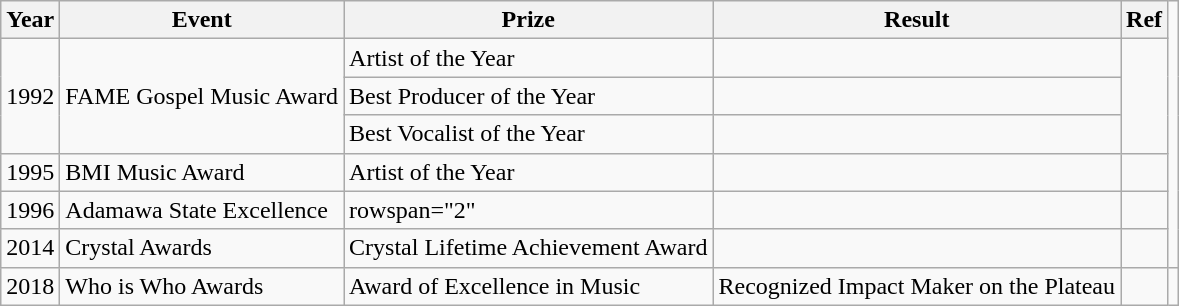<table class ="wikitable">
<tr>
<th>Year</th>
<th>Event</th>
<th>Prize</th>
<th>Result</th>
<th>Ref</th>
</tr>
<tr>
<td rowspan="3">1992</td>
<td rowspan="3">FAME Gospel Music Award</td>
<td>Artist of the Year</td>
<td></td>
<td rowspan="3"></td>
</tr>
<tr>
<td>Best Producer of the Year</td>
<td></td>
</tr>
<tr>
<td>Best Vocalist of the Year</td>
<td></td>
</tr>
<tr>
<td>1995</td>
<td>BMI Music Award</td>
<td>Artist of the Year</td>
<td></td>
<td></td>
</tr>
<tr>
<td>1996</td>
<td>Adamawa State	Excellence</td>
<td>rowspan="2"</td>
<td></td>
<td></td>
</tr>
<tr>
<td>2014</td>
<td>Crystal Awards</td>
<td>Crystal Lifetime Achievement Award</td>
<td></td>
<td></td>
</tr>
<tr>
<td>2018</td>
<td>Who is Who Awards</td>
<td>Award of Excellence in Music</td>
<td>Recognized Impact Maker on the Plateau</td>
<td></td>
<td></td>
</tr>
</table>
